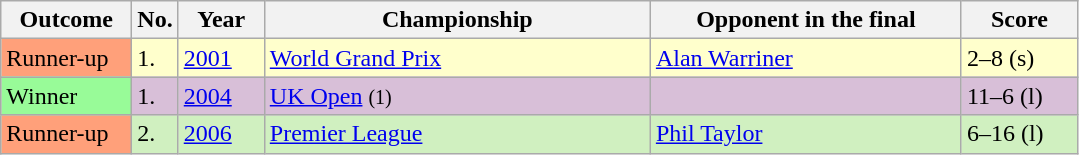<table class="sortable wikitable">
<tr>
<th width="80">Outcome</th>
<th width="20">No.</th>
<th width="50">Year</th>
<th style="width:250px;">Championship</th>
<th style="width:200px;">Opponent in the final</th>
<th width="70">Score</th>
</tr>
<tr style="background:#ffc;">
<td style="background:#ffa07a;">Runner-up</td>
<td>1.</td>
<td><a href='#'>2001</a></td>
<td><a href='#'>World Grand Prix</a></td>
<td> <a href='#'>Alan Warriner</a></td>
<td>2–8 (s)</td>
</tr>
<tr style="background:thistle">
<td style="background:#98FB98">Winner</td>
<td>1.</td>
<td><a href='#'>2004</a></td>
<td><a href='#'>UK Open</a> <small>(1)</small></td>
<td> </td>
<td>11–6 (l)</td>
</tr>
<tr style="background:#d0f0c0;">
<td style="background:#ffa07a;">Runner-up</td>
<td>2.</td>
<td><a href='#'>2006</a></td>
<td><a href='#'>Premier League</a></td>
<td> <a href='#'>Phil Taylor</a></td>
<td>6–16 (l)</td>
</tr>
</table>
